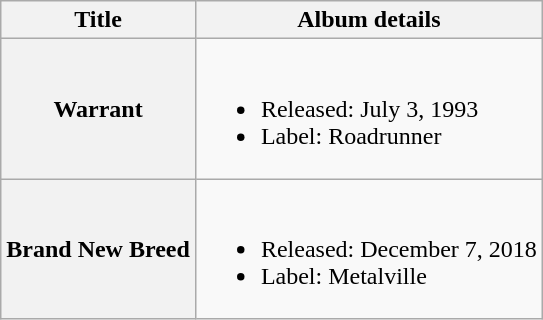<table class="wikitable plainrowheaders">
<tr>
<th rowspan="1" scope="col">Title</th>
<th rowspan="1" scope="col">Album details</th>
</tr>
<tr>
<th scope="row">Warrant</th>
<td><br><ul><li>Released: July 3, 1993</li><li>Label: Roadrunner</li></ul></td>
</tr>
<tr>
<th scope="row">Brand New Breed</th>
<td><br><ul><li>Released: December 7, 2018</li><li>Label: Metalville</li></ul></td>
</tr>
</table>
